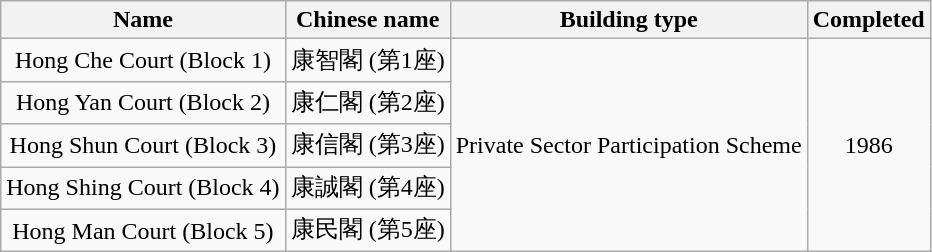<table class="wikitable" style="text-align: center">
<tr>
<th>Name</th>
<th>Chinese name</th>
<th>Building type</th>
<th>Completed</th>
</tr>
<tr>
<td>Hong Che Court (Block 1)</td>
<td>康智閣 (第1座)</td>
<td rowspan="5">Private Sector Participation Scheme</td>
<td rowspan="5">1986</td>
</tr>
<tr>
<td>Hong Yan Court (Block 2)</td>
<td>康仁閣 (第2座)</td>
</tr>
<tr>
<td>Hong Shun Court (Block 3)</td>
<td>康信閣 (第3座)</td>
</tr>
<tr>
<td>Hong Shing Court (Block 4)</td>
<td>康誠閣 (第4座)</td>
</tr>
<tr>
<td>Hong Man Court (Block 5)</td>
<td>康民閣 (第5座)</td>
</tr>
</table>
